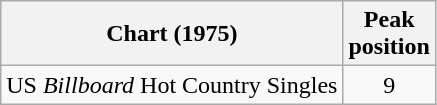<table class="wikitable sortable">
<tr>
<th>Chart (1975)</th>
<th width="45">Peak position</th>
</tr>
<tr>
<td>US <em>Billboard</em> Hot Country Singles</td>
<td align="center">9</td>
</tr>
</table>
